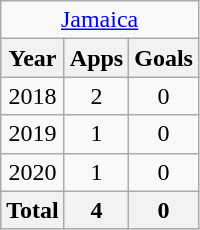<table class="wikitable" style="text-align:center">
<tr>
<td colspan="3"><a href='#'>Jamaica</a></td>
</tr>
<tr>
<th>Year</th>
<th>Apps</th>
<th>Goals</th>
</tr>
<tr>
<td>2018</td>
<td>2</td>
<td>0</td>
</tr>
<tr>
<td>2019</td>
<td>1</td>
<td>0</td>
</tr>
<tr>
<td>2020</td>
<td>1</td>
<td>0</td>
</tr>
<tr>
<th>Total</th>
<th>4</th>
<th>0</th>
</tr>
</table>
